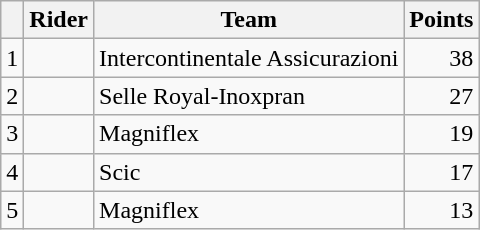<table class="wikitable">
<tr>
<th></th>
<th>Rider</th>
<th>Team</th>
<th>Points</th>
</tr>
<tr>
<td>1</td>
<td></td>
<td>Intercontinentale Assicurazioni</td>
<td align=right>38</td>
</tr>
<tr>
<td>2</td>
<td></td>
<td>Selle Royal-Inoxpran</td>
<td align=right>27</td>
</tr>
<tr>
<td>3</td>
<td></td>
<td>Magniflex</td>
<td align=right>19</td>
</tr>
<tr>
<td>4</td>
<td></td>
<td>Scic</td>
<td align=right>17</td>
</tr>
<tr>
<td>5</td>
<td></td>
<td>Magniflex</td>
<td align=right>13</td>
</tr>
</table>
